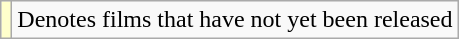<table class="wikitable sortable" width:100%;>
<tr>
<td style="background:#FFFFCC;"></td>
<td>Denotes films that have not yet been released</td>
</tr>
</table>
